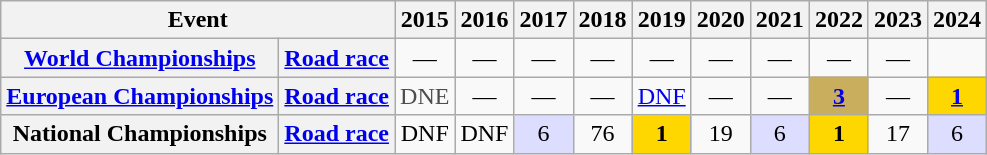<table class="wikitable plainrowheaders">
<tr>
<th colspan="2" scope="col">Event</th>
<th scope="col">2015</th>
<th scope="col">2016</th>
<th scope="col">2017</th>
<th scope="col">2018</th>
<th scope="col">2019</th>
<th scope="col">2020</th>
<th scope="col">2021</th>
<th scope="col">2022</th>
<th scope="col">2023</th>
<th scope="col">2024</th>
</tr>
<tr style="text-align:center;">
<th scope="row"> <a href='#'>World Championships</a></th>
<th scope="row"><a href='#'>Road race</a></th>
<td>—</td>
<td>—</td>
<td>—</td>
<td>—</td>
<td>—</td>
<td>—</td>
<td>—</td>
<td>—</td>
<td>—</td>
<td></td>
</tr>
<tr style="text-align:center;">
<th scope="row"> <a href='#'>European Championships</a></th>
<th scope="row"><a href='#'>Road race</a></th>
<td style="color:#4d4d4d;">DNE</td>
<td>—</td>
<td>—</td>
<td>—</td>
<td><a href='#'>DNF</a></td>
<td>—</td>
<td>—</td>
<td style="background:#C9AE5D;"><a href='#'><strong>3</strong></a></td>
<td>—</td>
<td style="background:gold;"><a href='#'><strong>1</strong></a></td>
</tr>
<tr style="text-align:center;">
<th scope="row"> National Championships</th>
<th scope="row"><a href='#'>Road race</a></th>
<td>DNF</td>
<td>DNF</td>
<td style="background:#ddf;">6</td>
<td>76</td>
<td style="background:gold;"><strong>1</strong></td>
<td>19</td>
<td style="background:#ddf;">6</td>
<td style="background:gold;"><strong>1</strong></td>
<td>17</td>
<td style="background:#ddf;">6</td>
</tr>
</table>
